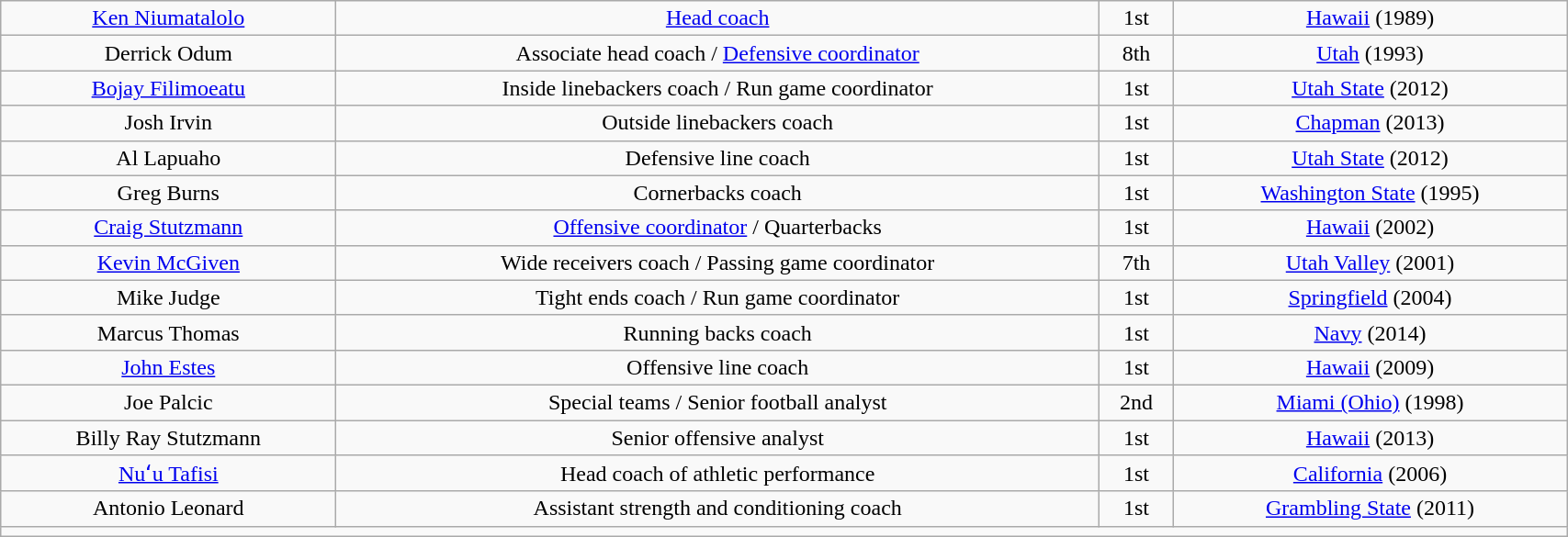<table style="width:90%; text-align:center;" class="wikitable">
<tr>
<td><a href='#'>Ken Niumatalolo</a></td>
<td><a href='#'>Head coach</a></td>
<td>1st</td>
<td><a href='#'>Hawaii</a> (1989)</td>
</tr>
<tr>
<td>Derrick Odum</td>
<td>Associate head coach / <a href='#'>Defensive coordinator</a></td>
<td>8th</td>
<td><a href='#'>Utah</a> (1993)</td>
</tr>
<tr>
<td><a href='#'>Bojay Filimoeatu</a></td>
<td>Inside linebackers coach / Run game coordinator</td>
<td>1st</td>
<td><a href='#'>Utah State</a> (2012)</td>
</tr>
<tr>
<td>Josh Irvin</td>
<td>Outside linebackers coach</td>
<td>1st</td>
<td><a href='#'>Chapman</a> (2013)</td>
</tr>
<tr>
<td>Al Lapuaho</td>
<td>Defensive line coach</td>
<td>1st</td>
<td><a href='#'>Utah State</a> (2012)</td>
</tr>
<tr>
<td>Greg Burns</td>
<td>Cornerbacks coach</td>
<td>1st</td>
<td><a href='#'>Washington State</a> (1995)</td>
</tr>
<tr>
<td><a href='#'>Craig Stutzmann</a></td>
<td><a href='#'>Offensive coordinator</a> / Quarterbacks</td>
<td>1st</td>
<td><a href='#'>Hawaii</a> (2002)</td>
</tr>
<tr>
<td><a href='#'>Kevin McGiven</a></td>
<td>Wide receivers coach / Passing game coordinator</td>
<td>7th</td>
<td><a href='#'>Utah Valley</a> (2001)</td>
</tr>
<tr>
<td>Mike Judge</td>
<td>Tight ends coach / Run game coordinator</td>
<td>1st</td>
<td><a href='#'>Springfield</a> (2004)</td>
</tr>
<tr>
<td>Marcus Thomas</td>
<td>Running backs coach</td>
<td>1st</td>
<td><a href='#'>Navy</a> (2014)</td>
</tr>
<tr>
<td><a href='#'>John Estes</a></td>
<td>Offensive line coach</td>
<td>1st</td>
<td><a href='#'>Hawaii</a> (2009)</td>
</tr>
<tr>
<td>Joe Palcic</td>
<td>Special teams / Senior football analyst</td>
<td>2nd</td>
<td><a href='#'>Miami (Ohio)</a> (1998)</td>
</tr>
<tr>
<td>Billy Ray Stutzmann</td>
<td>Senior offensive analyst</td>
<td>1st</td>
<td><a href='#'>Hawaii</a> (2013)</td>
</tr>
<tr>
<td><a href='#'>Nuʻu Tafisi</a></td>
<td>Head coach of athletic performance</td>
<td>1st</td>
<td><a href='#'>California</a> (2006)</td>
</tr>
<tr>
<td>Antonio Leonard</td>
<td>Assistant strength and conditioning coach</td>
<td>1st</td>
<td><a href='#'>Grambling State</a> (2011)</td>
</tr>
<tr>
<td colspan="4"></td>
</tr>
</table>
